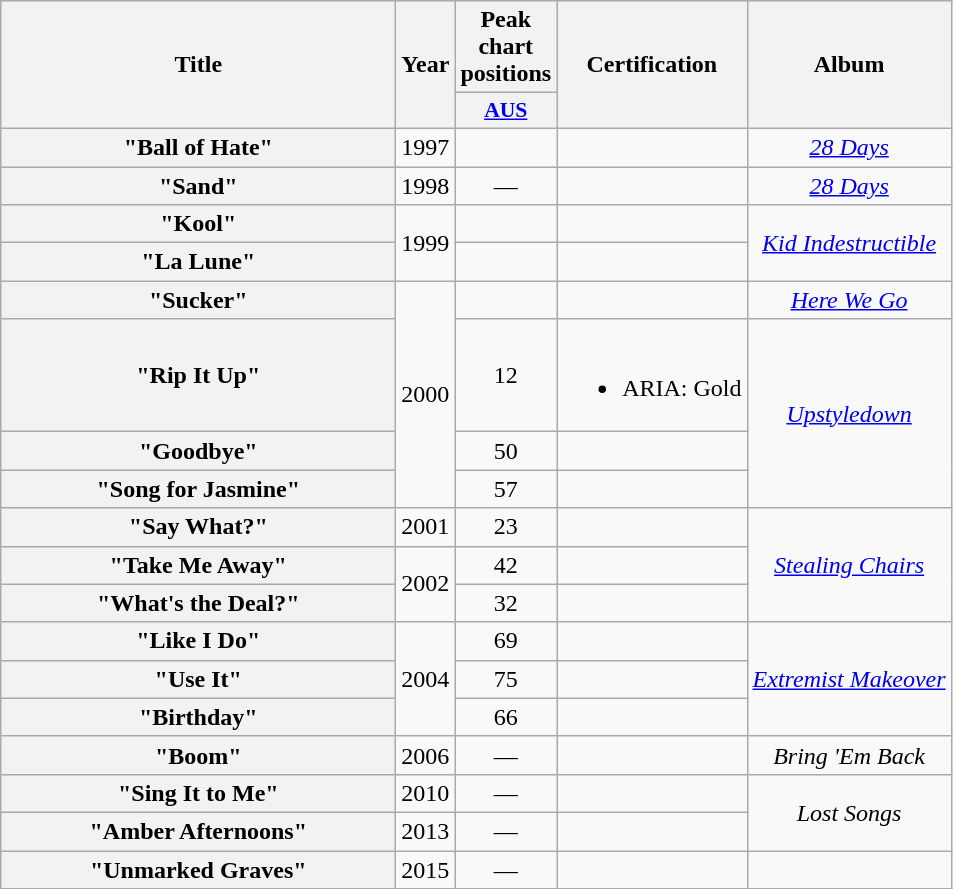<table class="wikitable plainrowheaders" style="text-align:center;" border="1">
<tr>
<th scope="col" rowspan="2" style="width:16em;">Title</th>
<th scope="col" rowspan="2">Year</th>
<th scope="col" colspan="1">Peak chart positions</th>
<th scope="col" rowspan="2">Certification</th>
<th scope="col" rowspan="2">Album</th>
</tr>
<tr>
<th scope="col" style="width:3em;font-size:90%;"><a href='#'>AUS</a><br></th>
</tr>
<tr>
<th scope="row">"Ball of Hate"</th>
<td>1997</td>
<td></td>
<td></td>
<td><em><a href='#'>28 Days</a></em></td>
</tr>
<tr>
<th scope="row">"Sand"</th>
<td>1998</td>
<td>—</td>
<td></td>
<td><em><a href='#'>28 Days</a></em></td>
</tr>
<tr>
<th scope="row">"Kool"</th>
<td rowspan="2">1999</td>
<td></td>
<td></td>
<td rowspan="2"><em><a href='#'>Kid Indestructible</a></em></td>
</tr>
<tr>
<th scope="row">"La Lune"</th>
<td></td>
<td></td>
</tr>
<tr>
<th scope="row">"Sucker"</th>
<td rowspan="4">2000</td>
<td></td>
<td></td>
<td><em><a href='#'>Here We Go</a></em></td>
</tr>
<tr>
<th scope="row">"Rip It Up"</th>
<td>12</td>
<td><br><ul><li>ARIA: Gold</li></ul></td>
<td rowspan="3"><em><a href='#'>Upstyledown</a></em></td>
</tr>
<tr>
<th scope="row">"Goodbye"</th>
<td>50</td>
<td></td>
</tr>
<tr>
<th scope="row">"Song for Jasmine"</th>
<td>57</td>
<td></td>
</tr>
<tr>
<th scope="row">"Say What?" </th>
<td>2001</td>
<td>23</td>
<td></td>
<td rowspan="3"><em><a href='#'>Stealing Chairs</a></em></td>
</tr>
<tr>
<th scope="row">"Take Me Away"</th>
<td rowspan="2">2002</td>
<td>42</td>
<td></td>
</tr>
<tr>
<th scope="row">"What's the Deal?"</th>
<td>32</td>
<td></td>
</tr>
<tr>
<th scope="row">"Like I Do"</th>
<td rowspan="3">2004</td>
<td>69</td>
<td></td>
<td rowspan="3"><em><a href='#'>Extremist Makeover</a></em></td>
</tr>
<tr>
<th scope="row">"Use It"</th>
<td>75</td>
<td></td>
</tr>
<tr>
<th scope="row">"Birthday"</th>
<td>66</td>
<td></td>
</tr>
<tr>
<th scope="row">"Boom"</th>
<td>2006</td>
<td>—</td>
<td></td>
<td><em>Bring 'Em Back</em></td>
</tr>
<tr>
<th scope="row">"Sing It to Me"</th>
<td>2010</td>
<td>—</td>
<td></td>
<td rowspan="2"><em>Lost Songs</em></td>
</tr>
<tr>
<th scope="row">"Amber Afternoons"</th>
<td>2013</td>
<td>—</td>
<td></td>
</tr>
<tr>
<th scope="row">"Unmarked Graves"</th>
<td>2015</td>
<td>—</td>
<td></td>
<td></td>
</tr>
</table>
